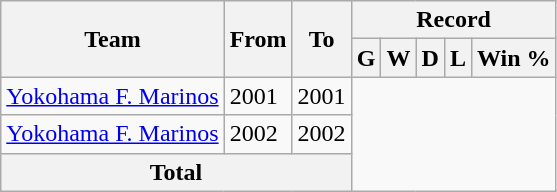<table class="wikitable" style="text-align: center">
<tr>
<th rowspan="2">Team</th>
<th rowspan="2">From</th>
<th rowspan="2">To</th>
<th colspan="5">Record</th>
</tr>
<tr>
<th>G</th>
<th>W</th>
<th>D</th>
<th>L</th>
<th>Win %</th>
</tr>
<tr>
<td align="left"><a href='#'>Yokohama F. Marinos</a></td>
<td align="left">2001</td>
<td align="left">2001<br></td>
</tr>
<tr>
<td align="left"><a href='#'>Yokohama F. Marinos</a></td>
<td align="left">2002</td>
<td align="left">2002<br></td>
</tr>
<tr>
<th colspan="3">Total<br></th>
</tr>
</table>
